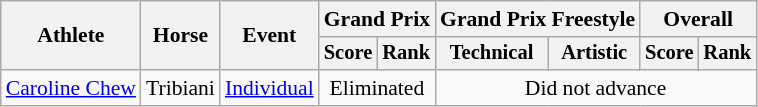<table class=wikitable style="font-size:90%; text-align:center">
<tr>
<th rowspan="2">Athlete</th>
<th rowspan="2">Horse</th>
<th rowspan="2">Event</th>
<th colspan="2">Grand Prix</th>
<th colspan="2">Grand Prix Freestyle</th>
<th colspan="2">Overall</th>
</tr>
<tr style="font-size:95%">
<th>Score</th>
<th>Rank</th>
<th>Technical</th>
<th>Artistic</th>
<th>Score</th>
<th>Rank</th>
</tr>
<tr>
<td style="text-align:left"><a href='#'>Caroline Chew</a></td>
<td style="text-align:left">Tribiani</td>
<td style="text-align:left"><a href='#'>Individual</a></td>
<td colspan="2">Eliminated</td>
<td colspan="6">Did not advance</td>
</tr>
</table>
